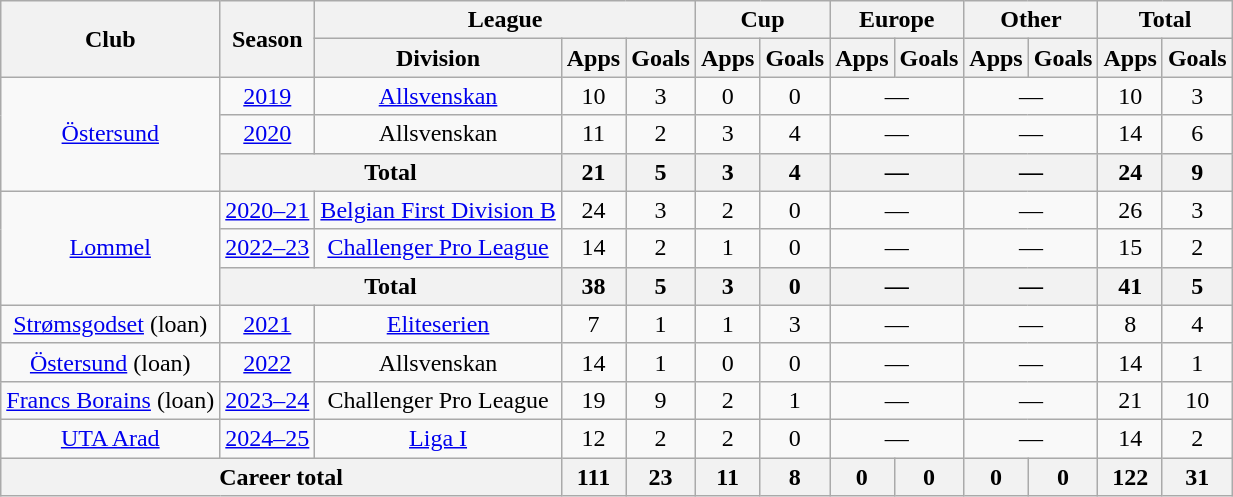<table class="wikitable" style="text-align:center">
<tr>
<th rowspan="2">Club</th>
<th rowspan="2">Season</th>
<th colspan="3">League</th>
<th colspan="2">Cup</th>
<th colspan="2">Europe</th>
<th colspan="2">Other</th>
<th colspan="2">Total</th>
</tr>
<tr>
<th>Division</th>
<th>Apps</th>
<th>Goals</th>
<th>Apps</th>
<th>Goals</th>
<th>Apps</th>
<th>Goals</th>
<th>Apps</th>
<th>Goals</th>
<th>Apps</th>
<th>Goals</th>
</tr>
<tr>
<td rowspan="3"><a href='#'>Östersund</a></td>
<td><a href='#'>2019</a></td>
<td><a href='#'>Allsvenskan</a></td>
<td>10</td>
<td>3</td>
<td>0</td>
<td>0</td>
<td colspan="2">—</td>
<td colspan="2">—</td>
<td>10</td>
<td>3</td>
</tr>
<tr>
<td><a href='#'>2020</a></td>
<td>Allsvenskan</td>
<td>11</td>
<td>2</td>
<td>3</td>
<td>4</td>
<td colspan="2">—</td>
<td colspan="2">—</td>
<td>14</td>
<td>6</td>
</tr>
<tr>
<th colspan="2">Total</th>
<th>21</th>
<th>5</th>
<th>3</th>
<th>4</th>
<th colspan="2">—</th>
<th colspan="2">—</th>
<th>24</th>
<th>9</th>
</tr>
<tr>
<td rowspan="3"><a href='#'>Lommel</a></td>
<td><a href='#'>2020–21</a></td>
<td><a href='#'>Belgian First Division B</a></td>
<td>24</td>
<td>3</td>
<td>2</td>
<td>0</td>
<td colspan="2">—</td>
<td colspan="2">—</td>
<td>26</td>
<td>3</td>
</tr>
<tr>
<td><a href='#'>2022–23</a></td>
<td><a href='#'>Challenger Pro League</a></td>
<td>14</td>
<td>2</td>
<td>1</td>
<td>0</td>
<td colspan="2">—</td>
<td colspan="2">—</td>
<td>15</td>
<td>2</td>
</tr>
<tr>
<th colspan="2">Total</th>
<th>38</th>
<th>5</th>
<th>3</th>
<th>0</th>
<th colspan="2">—</th>
<th colspan="2">—</th>
<th>41</th>
<th>5</th>
</tr>
<tr>
<td><a href='#'>Strømsgodset</a> (loan)</td>
<td><a href='#'>2021</a></td>
<td><a href='#'>Eliteserien</a></td>
<td>7</td>
<td>1</td>
<td>1</td>
<td>3</td>
<td colspan="2">—</td>
<td colspan="2">—</td>
<td>8</td>
<td>4</td>
</tr>
<tr>
<td><a href='#'>Östersund</a> (loan)</td>
<td><a href='#'>2022</a></td>
<td>Allsvenskan</td>
<td>14</td>
<td>1</td>
<td>0</td>
<td>0</td>
<td colspan="2">—</td>
<td colspan="2">—</td>
<td>14</td>
<td>1</td>
</tr>
<tr>
<td><a href='#'>Francs Borains</a> (loan)</td>
<td><a href='#'>2023–24</a></td>
<td>Challenger Pro League</td>
<td>19</td>
<td>9</td>
<td>2</td>
<td>1</td>
<td colspan="2">—</td>
<td colspan="2">—</td>
<td>21</td>
<td>10</td>
</tr>
<tr>
<td><a href='#'>UTA Arad</a></td>
<td><a href='#'>2024–25</a></td>
<td><a href='#'>Liga I</a></td>
<td>12</td>
<td>2</td>
<td>2</td>
<td>0</td>
<td colspan="2">—</td>
<td colspan="2">—</td>
<td>14</td>
<td>2</td>
</tr>
<tr>
<th colspan="3">Career total</th>
<th>111</th>
<th>23</th>
<th>11</th>
<th>8</th>
<th>0</th>
<th>0</th>
<th>0</th>
<th>0</th>
<th>122</th>
<th>31</th>
</tr>
</table>
